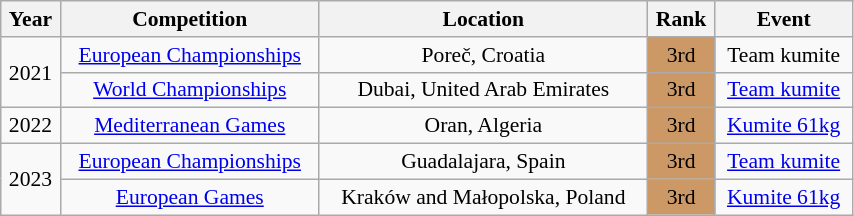<table class="wikitable sortable" width=45% style="font-size:90%; text-align:center;">
<tr>
<th>Year</th>
<th>Competition</th>
<th>Location</th>
<th>Rank</th>
<th>Event</th>
</tr>
<tr>
<td rowspan=2>2021</td>
<td><a href='#'>European Championships</a></td>
<td>Poreč, Croatia</td>
<td bgcolor="cc9966">3rd</td>
<td>Team kumite</td>
</tr>
<tr>
<td><a href='#'>World Championships</a></td>
<td>Dubai, United Arab Emirates</td>
<td bgcolor="cc9966">3rd</td>
<td><a href='#'>Team kumite</a></td>
</tr>
<tr>
<td>2022</td>
<td><a href='#'>Mediterranean Games</a></td>
<td>Oran, Algeria</td>
<td bgcolor="cc9966">3rd</td>
<td><a href='#'>Kumite 61kg</a></td>
</tr>
<tr>
<td rowspan=2>2023</td>
<td><a href='#'>European Championships</a></td>
<td>Guadalajara, Spain</td>
<td bgcolor="cc9966">3rd</td>
<td><a href='#'>Team kumite</a></td>
</tr>
<tr>
<td><a href='#'>European Games</a></td>
<td>Kraków and Małopolska, Poland</td>
<td bgcolor="cc9966">3rd</td>
<td><a href='#'>Kumite 61kg</a></td>
</tr>
</table>
